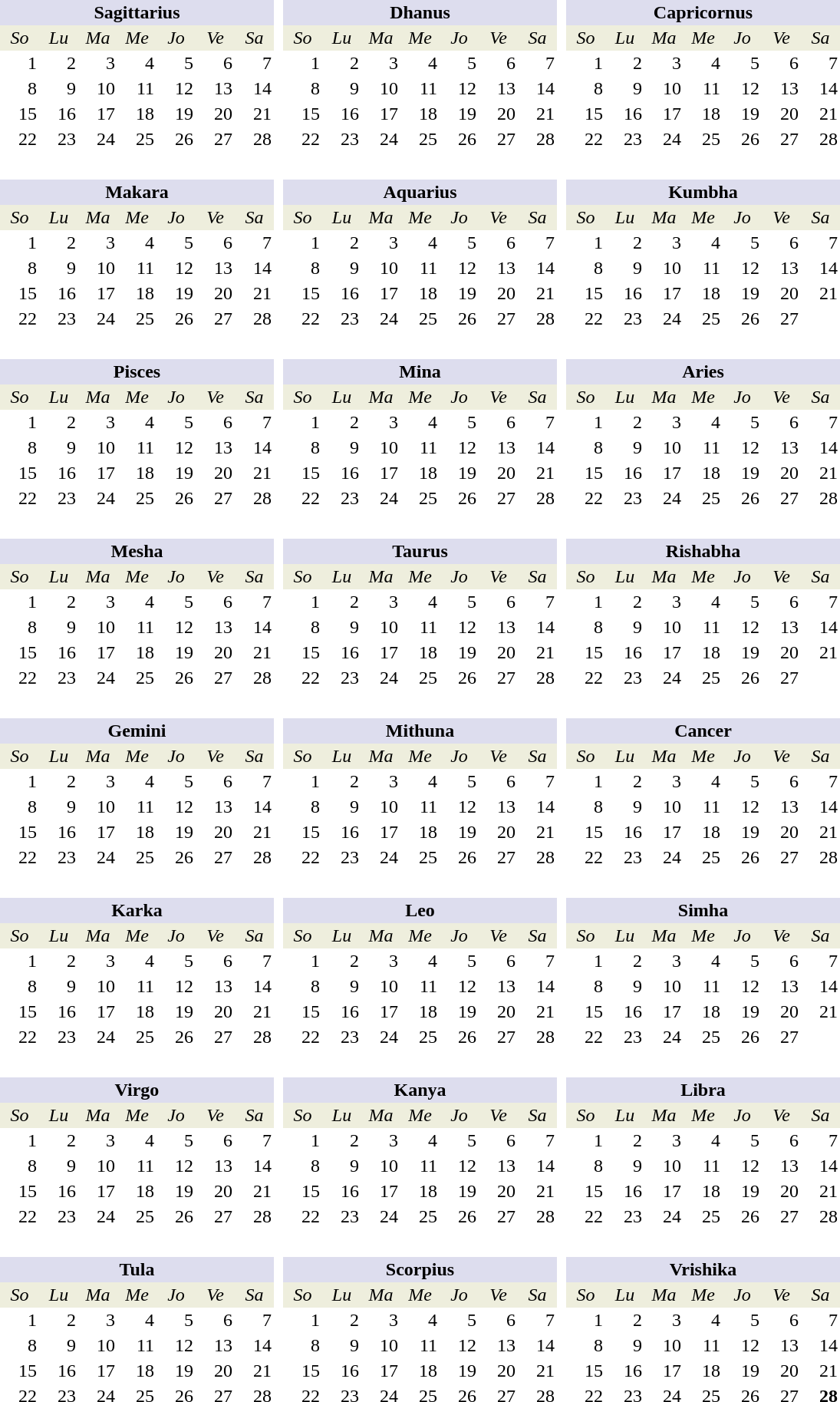<table BORDER="0" BORDERCOLOR="white" CELLSPACING="0" CELLPADDING="2px" STYLE="Border-style:solid">
<tr>
<th colspan="7" bgcolor="#ddddee">Sagittarius</th>
<td rowspan="6" style="Border-top:hidden; border-bottom: hidden;"> </td>
<th colspan="7" bgcolor="#ddddee">Dhanus</th>
<td rowspan="6" style="Border-top:hidden; border-bottom: hidden;"> </td>
<th colspan="7" bgcolor="#ddddee">Capricornus</th>
</tr>
<tr>
<td width="30px" align="center" bgcolor="#eeeedd"><em>So</em></td>
<td width="30px" align="center" bgcolor="#eeeedd"><em>Lu</em></td>
<td width="30px" align="center" bgcolor="#eeeedd"><em>Ma</em></td>
<td width="30px" align="center" bgcolor="#eeeedd"><em>Me</em></td>
<td width="30px" align="center" bgcolor="#eeeedd"><em>Jo</em></td>
<td width="30px" align="center" bgcolor="#eeeedd"><em>Ve</em></td>
<td width="30px" align="center" bgcolor="#eeeedd"><em>Sa</em></td>
<td width="30px" align="center" bgcolor="#eeeedd"><em>So</em></td>
<td width="30px" align="center" bgcolor="#eeeedd"><em>Lu</em></td>
<td width="30px" align="center" bgcolor="#eeeedd"><em>Ma</em></td>
<td width="30px" align="center" bgcolor="#eeeedd"><em>Me</em></td>
<td width="30px" align="center" bgcolor="#eeeedd"><em>Jo</em></td>
<td width="30px" align="center" bgcolor="#eeeedd"><em>Ve</em></td>
<td width="30px" align="center" bgcolor="#eeeedd"><em>Sa</em></td>
<td width="30px" align="center" bgcolor="#eeeedd"><em>So</em></td>
<td width="30px" align="center" bgcolor="#eeeedd"><em>Lu</em></td>
<td width="30px" align="center" bgcolor="#eeeedd"><em>Ma</em></td>
<td width="30px" align="center" bgcolor="#eeeedd"><em>Me</em></td>
<td width="30px" align="center" bgcolor="#eeeedd"><em>Jo</em></td>
<td width="30px" align="center" bgcolor="#eeeedd"><em>Ve</em></td>
<td width="30px" align="center" bgcolor="#eeeedd"><em>Sa</em></td>
</tr>
<tr>
<td align="right">1</td>
<td align="right">2</td>
<td align="right">3</td>
<td align="right">4</td>
<td align="right">5</td>
<td align="right">6</td>
<td align="right">7</td>
<td align="right">1</td>
<td align="right">2</td>
<td align="right">3</td>
<td align="right">4</td>
<td align="right">5</td>
<td align="right">6</td>
<td align="right">7</td>
<td align="right">1</td>
<td align="right">2</td>
<td align="right">3</td>
<td align="right">4</td>
<td align="right">5</td>
<td align="right">6</td>
<td align="right">7</td>
</tr>
<tr>
<td align="right">8</td>
<td align="right">9</td>
<td align="right">10</td>
<td align="right">11</td>
<td align="right">12</td>
<td align="right">13</td>
<td align="right">14</td>
<td align="right">8</td>
<td align="right">9</td>
<td align="right">10</td>
<td align="right">11</td>
<td align="right">12</td>
<td align="right">13</td>
<td align="right">14</td>
<td align="right">8</td>
<td align="right">9</td>
<td align="right">10</td>
<td align="right">11</td>
<td align="right">12</td>
<td align="right">13</td>
<td align="right">14</td>
</tr>
<tr>
<td align="right">15</td>
<td align="right">16</td>
<td align="right">17</td>
<td align="right">18</td>
<td align="right">19</td>
<td align="right">20</td>
<td align="right">21</td>
<td align="right">15</td>
<td align="right">16</td>
<td align="right">17</td>
<td align="right">18</td>
<td align="right">19</td>
<td align="right">20</td>
<td align="right">21</td>
<td align="right">15</td>
<td align="right">16</td>
<td align="right">17</td>
<td align="right">18</td>
<td align="right">19</td>
<td align="right">20</td>
<td align="right">21</td>
</tr>
<tr>
<td align="right">22</td>
<td align="right">23</td>
<td align="right">24</td>
<td align="right">25</td>
<td align="right">26</td>
<td align="right">27</td>
<td align="right">28</td>
<td align="right">22</td>
<td align="right">23</td>
<td align="right">24</td>
<td align="right">25</td>
<td align="right">26</td>
<td align="right">27</td>
<td align="right">28</td>
<td align="right">22</td>
<td align="right">23</td>
<td align="right">24</td>
<td align="right">25</td>
<td align="right">26</td>
<td align="right">27</td>
<td align="right">28</td>
</tr>
<tr>
<td height="20px" colspan="7" style="border-right: hidden;"> </td>
<td height="20px" style="Border-top:hidden; border-bottom: hidden; Border-left:hidden; border-right: hidden;"> </td>
<td height="20px" colspan="7" style="Border-left:hidden; border-right: hidden;"> </td>
<td height="20px" style="Border-top:hidden; border-bottom: hidden; Border-left:hidden; border-right: hidden;"> </td>
<td height="20px" colspan="7" style="Border-left:hidden;"> </td>
</tr>
<tr>
<th colspan="7" bgcolor="#ddddee">Makara</th>
<td rowspan="6" style="Border-top:hidden; border-bottom: hidden"> </td>
<th colspan="7" bgcolor="#ddddee">Aquarius</th>
<td rowspan="6" style="Border-top:hidden; border-bottom: hidden"> </td>
<th colspan="7" bgcolor="#ddddee">Kumbha</th>
</tr>
<tr>
<td width="30px" align="center" bgcolor="#eeeedd"><em>So</em></td>
<td width="30px" align="center" bgcolor="#eeeedd"><em>Lu</em></td>
<td width="30px" align="center" bgcolor="#eeeedd"><em>Ma</em></td>
<td width="30px" align="center" bgcolor="#eeeedd"><em>Me</em></td>
<td width="30px" align="center" bgcolor="#eeeedd"><em>Jo</em></td>
<td width="30px" align="center" bgcolor="#eeeedd"><em>Ve</em></td>
<td width="30px" align="center" bgcolor="#eeeedd"><em>Sa</em></td>
<td width="30px" align="center" bgcolor="#eeeedd"><em>So</em></td>
<td width="30px" align="center" bgcolor="#eeeedd"><em>Lu</em></td>
<td width="30px" align="center" bgcolor="#eeeedd"><em>Ma</em></td>
<td width="30px" align="center" bgcolor="#eeeedd"><em>Me</em></td>
<td width="30px" align="center" bgcolor="#eeeedd"><em>Jo</em></td>
<td width="30px" align="center" bgcolor="#eeeedd"><em>Ve</em></td>
<td width="30px" align="center" bgcolor="#eeeedd"><em>Sa</em></td>
<td width="30px" align="center" bgcolor="#eeeedd"><em>So</em></td>
<td width="30px" align="center" bgcolor="#eeeedd"><em>Lu</em></td>
<td width="30px" align="center" bgcolor="#eeeedd"><em>Ma</em></td>
<td width="30px" align="center" bgcolor="#eeeedd"><em>Me</em></td>
<td width="30px" align="center" bgcolor="#eeeedd"><em>Jo</em></td>
<td width="30px" align="center" bgcolor="#eeeedd"><em>Ve</em></td>
<td width="30px" align="center" bgcolor="#eeeedd"><em>Sa</em></td>
</tr>
<tr>
<td align="right">1</td>
<td align="right">2</td>
<td align="right">3</td>
<td align="right">4</td>
<td align="right">5</td>
<td align="right">6</td>
<td align="right">7</td>
<td align="right">1</td>
<td align="right">2</td>
<td align="right">3</td>
<td align="right">4</td>
<td align="right">5</td>
<td align="right">6</td>
<td align="right">7</td>
<td align="right">1</td>
<td align="right">2</td>
<td align="right">3</td>
<td align="right">4</td>
<td align="right">5</td>
<td align="right">6</td>
<td align="right">7</td>
</tr>
<tr>
<td align="right">8</td>
<td align="right">9</td>
<td align="right">10</td>
<td align="right">11</td>
<td align="right">12</td>
<td align="right">13</td>
<td align="right">14</td>
<td align="right">8</td>
<td align="right">9</td>
<td align="right">10</td>
<td align="right">11</td>
<td align="right">12</td>
<td align="right">13</td>
<td align="right">14</td>
<td align="right">8</td>
<td align="right">9</td>
<td align="right">10</td>
<td align="right">11</td>
<td align="right">12</td>
<td align="right">13</td>
<td align="right">14</td>
</tr>
<tr>
<td align="right">15</td>
<td align="right">16</td>
<td align="right">17</td>
<td align="right">18</td>
<td align="right">19</td>
<td align="right">20</td>
<td align="right">21</td>
<td align="right">15</td>
<td align="right">16</td>
<td align="right">17</td>
<td align="right">18</td>
<td align="right">19</td>
<td align="right">20</td>
<td align="right">21</td>
<td align="right">15</td>
<td align="right">16</td>
<td align="right">17</td>
<td align="right">18</td>
<td align="right">19</td>
<td align="right">20</td>
<td align="right">21</td>
</tr>
<tr>
<td align="right">22</td>
<td align="right">23</td>
<td align="right">24</td>
<td align="right">25</td>
<td align="right">26</td>
<td align="right">27</td>
<td align="right">28</td>
<td align="right">22</td>
<td align="right">23</td>
<td align="right">24</td>
<td align="right">25</td>
<td align="right">26</td>
<td align="right">27</td>
<td align="right">28</td>
<td align="right">22</td>
<td align="right">23</td>
<td align="right">24</td>
<td align="right">25</td>
<td align="right">26</td>
<td align="right">27</td>
<td align="right"> </td>
</tr>
<tr>
<td height="20px" colspan="7" style="border-right: hidden;"> </td>
<td height="20px" style="Border-top:hidden; border-bottom: hidden; Border-left:hidden; border-right: hidden;"> </td>
<td height="20px" colspan="7" style="Border-left:hidden; border-right: hidden;"> </td>
<td height="20px" style="Border-top:hidden; border-bottom: hidden; Border-left:hidden; border-right: hidden;"> </td>
<td height="20px" colspan="7" style="Border-left:hidden;"> </td>
</tr>
<tr>
<th colspan="7" bgcolor="#ddddee">Pisces</th>
<td rowspan="6" style="Border-top:hidden; border-bottom: hidden"> </td>
<th colspan="7" bgcolor="#ddddee">Mina</th>
<td rowspan="6" style="Border-top:hidden; border-bottom: hidden"> </td>
<th colspan="7" bgcolor="#ddddee">Aries</th>
</tr>
<tr>
<td width="30px" align="center" bgcolor="#eeeedd"><em>So</em></td>
<td width="30px" align="center" bgcolor="#eeeedd"><em>Lu</em></td>
<td width="30px" align="center" bgcolor="#eeeedd"><em>Ma</em></td>
<td width="30px" align="center" bgcolor="#eeeedd"><em>Me</em></td>
<td width="30px" align="center" bgcolor="#eeeedd"><em>Jo</em></td>
<td width="30px" align="center" bgcolor="#eeeedd"><em>Ve</em></td>
<td width="30px" align="center" bgcolor="#eeeedd"><em>Sa</em></td>
<td width="30px" align="center" bgcolor="#eeeedd"><em>So</em></td>
<td width="30px" align="center" bgcolor="#eeeedd"><em>Lu</em></td>
<td width="30px" align="center" bgcolor="#eeeedd"><em>Ma</em></td>
<td width="30px" align="center" bgcolor="#eeeedd"><em>Me</em></td>
<td width="30px" align="center" bgcolor="#eeeedd"><em>Jo</em></td>
<td width="30px" align="center" bgcolor="#eeeedd"><em>Ve</em></td>
<td width="30px" align="center" bgcolor="#eeeedd"><em>Sa</em></td>
<td width="30px" align="center" bgcolor="#eeeedd"><em>So</em></td>
<td width="30px" align="center" bgcolor="#eeeedd"><em>Lu</em></td>
<td width="30px" align="center" bgcolor="#eeeedd"><em>Ma</em></td>
<td width="30px" align="center" bgcolor="#eeeedd"><em>Me</em></td>
<td width="30px" align="center" bgcolor="#eeeedd"><em>Jo</em></td>
<td width="30px" align="center" bgcolor="#eeeedd"><em>Ve</em></td>
<td width="30px" align="center" bgcolor="#eeeedd"><em>Sa</em></td>
</tr>
<tr>
<td align="right">1</td>
<td align="right">2</td>
<td align="right">3</td>
<td align="right">4</td>
<td align="right">5</td>
<td align="right">6</td>
<td align="right">7</td>
<td align="right">1</td>
<td align="right">2</td>
<td align="right">3</td>
<td align="right">4</td>
<td align="right">5</td>
<td align="right">6</td>
<td align="right">7</td>
<td align="right">1</td>
<td align="right">2</td>
<td align="right">3</td>
<td align="right">4</td>
<td align="right">5</td>
<td align="right">6</td>
<td align="right">7</td>
</tr>
<tr>
<td align="right">8</td>
<td align="right">9</td>
<td align="right">10</td>
<td align="right">11</td>
<td align="right">12</td>
<td align="right">13</td>
<td align="right">14</td>
<td align="right">8</td>
<td align="right">9</td>
<td align="right">10</td>
<td align="right">11</td>
<td align="right">12</td>
<td align="right">13</td>
<td align="right">14</td>
<td align="right">8</td>
<td align="right">9</td>
<td align="right">10</td>
<td align="right">11</td>
<td align="right">12</td>
<td align="right">13</td>
<td align="right">14</td>
</tr>
<tr>
<td align="right">15</td>
<td align="right">16</td>
<td align="right">17</td>
<td align="right">18</td>
<td align="right">19</td>
<td align="right">20</td>
<td align="right">21</td>
<td align="right">15</td>
<td align="right">16</td>
<td align="right">17</td>
<td align="right">18</td>
<td align="right">19</td>
<td align="right">20</td>
<td align="right">21</td>
<td align="right">15</td>
<td align="right">16</td>
<td align="right">17</td>
<td align="right">18</td>
<td align="right">19</td>
<td align="right">20</td>
<td align="right">21</td>
</tr>
<tr>
<td align="right">22</td>
<td align="right">23</td>
<td align="right">24</td>
<td align="right">25</td>
<td align="right">26</td>
<td align="right">27</td>
<td align="right">28</td>
<td align="right">22</td>
<td align="right">23</td>
<td align="right">24</td>
<td align="right">25</td>
<td align="right">26</td>
<td align="right">27</td>
<td align="right">28</td>
<td align="right">22</td>
<td align="right">23</td>
<td align="right">24</td>
<td align="right">25</td>
<td align="right">26</td>
<td align="right">27</td>
<td align="right">28</td>
</tr>
<tr>
<td height="20px" colspan="7" style="border-right: hidden;"> </td>
<td height="20px" style="Border-top:hidden; border-bottom: hidden; Border-left:hidden; border-right: hidden;"> </td>
<td height="20px" colspan="7" style="Border-left:hidden; border-right: hidden;"> </td>
<td height="20px" style="Border-top:hidden; border-bottom: hidden; Border-left:hidden; border-right: hidden;"> </td>
<td height="20px" colspan="7" style="Border-left:hidden;"> </td>
</tr>
<tr>
<th colspan="7" bgcolor="#ddddee">Mesha</th>
<td rowspan="6" style="Border-top:hidden; border-bottom: hidden"> </td>
<th colspan="7" bgcolor="#ddddee">Taurus</th>
<td rowspan="6" style="Border-top:hidden; border-bottom: hidden"> </td>
<th colspan="7" bgcolor="#ddddee">Rishabha</th>
</tr>
<tr>
<td width="30px" align="center" bgcolor="#eeeedd"><em>So</em></td>
<td width="30px" align="center" bgcolor="#eeeedd"><em>Lu</em></td>
<td width="30px" align="center" bgcolor="#eeeedd"><em>Ma</em></td>
<td width="30px" align="center" bgcolor="#eeeedd"><em>Me</em></td>
<td width="30px" align="center" bgcolor="#eeeedd"><em>Jo</em></td>
<td width="30px" align="center" bgcolor="#eeeedd"><em>Ve</em></td>
<td width="30px" align="center" bgcolor="#eeeedd"><em>Sa</em></td>
<td width="30px" align="center" bgcolor="#eeeedd"><em>So</em></td>
<td width="30px" align="center" bgcolor="#eeeedd"><em>Lu</em></td>
<td width="30px" align="center" bgcolor="#eeeedd"><em>Ma</em></td>
<td width="30px" align="center" bgcolor="#eeeedd"><em>Me</em></td>
<td width="30px" align="center" bgcolor="#eeeedd"><em>Jo</em></td>
<td width="30px" align="center" bgcolor="#eeeedd"><em>Ve</em></td>
<td width="30px" align="center" bgcolor="#eeeedd"><em>Sa</em></td>
<td width="30px" align="center" bgcolor="#eeeedd"><em>So</em></td>
<td width="30px" align="center" bgcolor="#eeeedd"><em>Lu</em></td>
<td width="30px" align="center" bgcolor="#eeeedd"><em>Ma</em></td>
<td width="30px" align="center" bgcolor="#eeeedd"><em>Me</em></td>
<td width="30px" align="center" bgcolor="#eeeedd"><em>Jo</em></td>
<td width="30px" align="center" bgcolor="#eeeedd"><em>Ve</em></td>
<td width="30px" align="center" bgcolor="#eeeedd"><em>Sa</em></td>
</tr>
<tr>
<td align="right">1</td>
<td align="right">2</td>
<td align="right">3</td>
<td align="right">4</td>
<td align="right">5</td>
<td align="right">6</td>
<td align="right">7</td>
<td align="right">1</td>
<td align="right">2</td>
<td align="right">3</td>
<td align="right">4</td>
<td align="right">5</td>
<td align="right">6</td>
<td align="right">7</td>
<td align="right">1</td>
<td align="right">2</td>
<td align="right">3</td>
<td align="right">4</td>
<td align="right">5</td>
<td align="right">6</td>
<td align="right">7</td>
</tr>
<tr>
<td align="right">8</td>
<td align="right">9</td>
<td align="right">10</td>
<td align="right">11</td>
<td align="right">12</td>
<td align="right">13</td>
<td align="right">14</td>
<td align="right">8</td>
<td align="right">9</td>
<td align="right">10</td>
<td align="right">11</td>
<td align="right">12</td>
<td align="right">13</td>
<td align="right">14</td>
<td align="right">8</td>
<td align="right">9</td>
<td align="right">10</td>
<td align="right">11</td>
<td align="right">12</td>
<td align="right">13</td>
<td align="right">14</td>
</tr>
<tr>
<td align="right">15</td>
<td align="right">16</td>
<td align="right">17</td>
<td align="right">18</td>
<td align="right">19</td>
<td align="right">20</td>
<td align="right">21</td>
<td align="right">15</td>
<td align="right">16</td>
<td align="right">17</td>
<td align="right">18</td>
<td align="right">19</td>
<td align="right">20</td>
<td align="right">21</td>
<td align="right">15</td>
<td align="right">16</td>
<td align="right">17</td>
<td align="right">18</td>
<td align="right">19</td>
<td align="right">20</td>
<td align="right">21</td>
</tr>
<tr>
<td align="right">22</td>
<td align="right">23</td>
<td align="right">24</td>
<td align="right">25</td>
<td align="right">26</td>
<td align="right">27</td>
<td align="right">28</td>
<td align="right">22</td>
<td align="right">23</td>
<td align="right">24</td>
<td align="right">25</td>
<td align="right">26</td>
<td align="right">27</td>
<td align="right">28</td>
<td align="right">22</td>
<td align="right">23</td>
<td align="right">24</td>
<td align="right">25</td>
<td align="right">26</td>
<td align="right">27</td>
<td align="right"> </td>
</tr>
<tr>
<td height="20px" colspan="7" style="border-right: hidden;"> </td>
<td height="20px" style="Border-top:hidden; border-bottom: hidden; Border-left:hidden; border-right: hidden;"> </td>
<td height="20px" colspan="7" style="Border-left:hidden; border-right: hidden;"> </td>
<td height="20px" style="Border-top:hidden; border-bottom: hidden; Border-left:hidden; border-right: hidden;"> </td>
<td height="20px" colspan="7" style="Border-left:hidden;"> </td>
</tr>
<tr>
<th colspan="7" bgcolor="#ddddee">Gemini</th>
<td rowspan="6" style="Border-top:hidden; border-bottom: hidden;"> </td>
<th colspan="7" bgcolor="#ddddee">Mithuna</th>
<td rowspan="6" style="Border-top:hidden; border-bottom: hidden;"> </td>
<th colspan="7" bgcolor="#ddddee">Cancer</th>
</tr>
<tr>
<td width="30px" align="center" bgcolor="#eeeedd"><em>So</em></td>
<td width="30px" align="center" bgcolor="#eeeedd"><em>Lu</em></td>
<td width="30px" align="center" bgcolor="#eeeedd"><em>Ma</em></td>
<td width="30px" align="center" bgcolor="#eeeedd"><em>Me</em></td>
<td width="30px" align="center" bgcolor="#eeeedd"><em>Jo</em></td>
<td width="30px" align="center" bgcolor="#eeeedd"><em>Ve</em></td>
<td width="30px" align="center" bgcolor="#eeeedd"><em>Sa</em></td>
<td width="30px" align="center" bgcolor="#eeeedd"><em>So</em></td>
<td width="30px" align="center" bgcolor="#eeeedd"><em>Lu</em></td>
<td width="30px" align="center" bgcolor="#eeeedd"><em>Ma</em></td>
<td width="30px" align="center" bgcolor="#eeeedd"><em>Me</em></td>
<td width="30px" align="center" bgcolor="#eeeedd"><em>Jo</em></td>
<td width="30px" align="center" bgcolor="#eeeedd"><em>Ve</em></td>
<td width="30px" align="center" bgcolor="#eeeedd"><em>Sa</em></td>
<td width="30px" align="center" bgcolor="#eeeedd"><em>So</em></td>
<td width="30px" align="center" bgcolor="#eeeedd"><em>Lu</em></td>
<td width="30px" align="center" bgcolor="#eeeedd"><em>Ma</em></td>
<td width="30px" align="center" bgcolor="#eeeedd"><em>Me</em></td>
<td width="30px" align="center" bgcolor="#eeeedd"><em>Jo</em></td>
<td width="30px" align="center" bgcolor="#eeeedd"><em>Ve</em></td>
<td width="30px" align="center" bgcolor="#eeeedd"><em>Sa</em></td>
</tr>
<tr>
<td align="right">1</td>
<td align="right">2</td>
<td align="right">3</td>
<td align="right">4</td>
<td align="right">5</td>
<td align="right">6</td>
<td align="right">7</td>
<td align="right">1</td>
<td align="right">2</td>
<td align="right">3</td>
<td align="right">4</td>
<td align="right">5</td>
<td align="right">6</td>
<td align="right">7</td>
<td align="right">1</td>
<td align="right">2</td>
<td align="right">3</td>
<td align="right">4</td>
<td align="right">5</td>
<td align="right">6</td>
<td align="right">7</td>
</tr>
<tr>
<td align="right">8</td>
<td align="right">9</td>
<td align="right">10</td>
<td align="right">11</td>
<td align="right">12</td>
<td align="right">13</td>
<td align="right">14</td>
<td align="right">8</td>
<td align="right">9</td>
<td align="right">10</td>
<td align="right">11</td>
<td align="right">12</td>
<td align="right">13</td>
<td align="right">14</td>
<td align="right">8</td>
<td align="right">9</td>
<td align="right">10</td>
<td align="right">11</td>
<td align="right">12</td>
<td align="right">13</td>
<td align="right">14</td>
</tr>
<tr>
<td align="right">15</td>
<td align="right">16</td>
<td align="right">17</td>
<td align="right">18</td>
<td align="right">19</td>
<td align="right">20</td>
<td align="right">21</td>
<td align="right">15</td>
<td align="right">16</td>
<td align="right">17</td>
<td align="right">18</td>
<td align="right">19</td>
<td align="right">20</td>
<td align="right">21</td>
<td align="right">15</td>
<td align="right">16</td>
<td align="right">17</td>
<td align="right">18</td>
<td align="right">19</td>
<td align="right">20</td>
<td align="right">21</td>
</tr>
<tr>
<td align="right">22</td>
<td align="right">23</td>
<td align="right">24</td>
<td align="right">25</td>
<td align="right">26</td>
<td align="right">27</td>
<td align="right">28</td>
<td align="right">22</td>
<td align="right">23</td>
<td align="right">24</td>
<td align="right">25</td>
<td align="right">26</td>
<td align="right">27</td>
<td align="right">28</td>
<td align="right">22</td>
<td align="right">23</td>
<td align="right">24</td>
<td align="right">25</td>
<td align="right">26</td>
<td align="right">27</td>
<td align="right">28</td>
</tr>
<tr>
<td height="20px" colspan="7" style="border-right: hidden;"> </td>
<td height="20px" style="Border-top:hidden; border-bottom: hidden; Border-left:hidden; border-right: hidden;"> </td>
<td height="20px" colspan="7" style="Border-left:hidden; border-right: hidden;"> </td>
<td height="20px" style="Border-top:hidden; border-bottom: hidden; Border-left:hidden; border-right: hidden;"> </td>
<td height="20px" colspan="7" style="Border-left:hidden;"> </td>
</tr>
<tr>
<th colspan="7" bgcolor="#ddddee">Karka</th>
<td rowspan="6" style="Border-top:hidden; border-bottom: hidden"> </td>
<th colspan="7" bgcolor="#ddddee">Leo</th>
<td rowspan="6" style="Border-top:hidden; border-bottom: hidden"> </td>
<th colspan="7" bgcolor="#ddddee">Simha</th>
</tr>
<tr>
<td width="30px" align="center" bgcolor="#eeeedd"><em>So</em></td>
<td width="30px" align="center" bgcolor="#eeeedd"><em>Lu</em></td>
<td width="30px" align="center" bgcolor="#eeeedd"><em>Ma</em></td>
<td width="30px" align="center" bgcolor="#eeeedd"><em>Me</em></td>
<td width="30px" align="center" bgcolor="#eeeedd"><em>Jo</em></td>
<td width="30px" align="center" bgcolor="#eeeedd"><em>Ve</em></td>
<td width="30px" align="center" bgcolor="#eeeedd"><em>Sa</em></td>
<td width="30px" align="center" bgcolor="#eeeedd"><em>So</em></td>
<td width="30px" align="center" bgcolor="#eeeedd"><em>Lu</em></td>
<td width="30px" align="center" bgcolor="#eeeedd"><em>Ma</em></td>
<td width="30px" align="center" bgcolor="#eeeedd"><em>Me</em></td>
<td width="30px" align="center" bgcolor="#eeeedd"><em>Jo</em></td>
<td width="30px" align="center" bgcolor="#eeeedd"><em>Ve</em></td>
<td width="30px" align="center" bgcolor="#eeeedd"><em>Sa</em></td>
<td width="30px" align="center" bgcolor="#eeeedd"><em>So</em></td>
<td width="30px" align="center" bgcolor="#eeeedd"><em>Lu</em></td>
<td width="30px" align="center" bgcolor="#eeeedd"><em>Ma</em></td>
<td width="30px" align="center" bgcolor="#eeeedd"><em>Me</em></td>
<td width="30px" align="center" bgcolor="#eeeedd"><em>Jo</em></td>
<td width="30px" align="center" bgcolor="#eeeedd"><em>Ve</em></td>
<td width="30px" align="center" bgcolor="#eeeedd"><em>Sa</em></td>
</tr>
<tr>
<td align="right">1</td>
<td align="right">2</td>
<td align="right">3</td>
<td align="right">4</td>
<td align="right">5</td>
<td align="right">6</td>
<td align="right">7</td>
<td align="right">1</td>
<td align="right">2</td>
<td align="right">3</td>
<td align="right">4</td>
<td align="right">5</td>
<td align="right">6</td>
<td align="right">7</td>
<td align="right">1</td>
<td align="right">2</td>
<td align="right">3</td>
<td align="right">4</td>
<td align="right">5</td>
<td align="right">6</td>
<td align="right">7</td>
</tr>
<tr>
<td align="right">8</td>
<td align="right">9</td>
<td align="right">10</td>
<td align="right">11</td>
<td align="right">12</td>
<td align="right">13</td>
<td align="right">14</td>
<td align="right">8</td>
<td align="right">9</td>
<td align="right">10</td>
<td align="right">11</td>
<td align="right">12</td>
<td align="right">13</td>
<td align="right">14</td>
<td align="right">8</td>
<td align="right">9</td>
<td align="right">10</td>
<td align="right">11</td>
<td align="right">12</td>
<td align="right">13</td>
<td align="right">14</td>
</tr>
<tr>
<td align="right">15</td>
<td align="right">16</td>
<td align="right">17</td>
<td align="right">18</td>
<td align="right">19</td>
<td align="right">20</td>
<td align="right">21</td>
<td align="right">15</td>
<td align="right">16</td>
<td align="right">17</td>
<td align="right">18</td>
<td align="right">19</td>
<td align="right">20</td>
<td align="right">21</td>
<td align="right">15</td>
<td align="right">16</td>
<td align="right">17</td>
<td align="right">18</td>
<td align="right">19</td>
<td align="right">20</td>
<td align="right">21</td>
</tr>
<tr>
<td align="right">22</td>
<td align="right">23</td>
<td align="right">24</td>
<td align="right">25</td>
<td align="right">26</td>
<td align="right">27</td>
<td align="right">28</td>
<td align="right">22</td>
<td align="right">23</td>
<td align="right">24</td>
<td align="right">25</td>
<td align="right">26</td>
<td align="right">27</td>
<td align="right">28</td>
<td align="right">22</td>
<td align="right">23</td>
<td align="right">24</td>
<td align="right">25</td>
<td align="right">26</td>
<td align="right">27</td>
<td align="right"> </td>
</tr>
<tr>
<td height="20px" colspan="7" style="border-right: hidden;"> </td>
<td height="20px" style="Border-top:hidden; border-bottom: hidden; Border-left:hidden; border-right: hidden;"> </td>
<td height="20px" colspan="7" style="Border-left:hidden; border-right: hidden;"> </td>
<td height="20px" style="Border-top:hidden; border-bottom: hidden; Border-left:hidden; border-right: hidden;"> </td>
<td height="20px" colspan="7" style="Border-left:hidden;"> </td>
</tr>
<tr>
<th colspan="7" bgcolor="#ddddee">Virgo</th>
<td rowspan="6" style="Border-top:hidden; border-bottom: hidden"> </td>
<th colspan="7" bgcolor="#ddddee">Kanya</th>
<td rowspan="6" style="Border-top:hidden; border-bottom: hidden"> </td>
<th colspan="7" bgcolor="#ddddee">Libra</th>
</tr>
<tr>
<td width="30px" align="center" bgcolor="#eeeedd"><em>So</em></td>
<td width="30px" align="center" bgcolor="#eeeedd"><em>Lu</em></td>
<td width="30px" align="center" bgcolor="#eeeedd"><em>Ma</em></td>
<td width="30px" align="center" bgcolor="#eeeedd"><em>Me</em></td>
<td width="30px" align="center" bgcolor="#eeeedd"><em>Jo</em></td>
<td width="30px" align="center" bgcolor="#eeeedd"><em>Ve</em></td>
<td width="30px" align="center" bgcolor="#eeeedd"><em>Sa</em></td>
<td width="30px" align="center" bgcolor="#eeeedd"><em>So</em></td>
<td width="30px" align="center" bgcolor="#eeeedd"><em>Lu</em></td>
<td width="30px" align="center" bgcolor="#eeeedd"><em>Ma</em></td>
<td width="30px" align="center" bgcolor="#eeeedd"><em>Me</em></td>
<td width="30px" align="center" bgcolor="#eeeedd"><em>Jo</em></td>
<td width="30px" align="center" bgcolor="#eeeedd"><em>Ve</em></td>
<td width="30px" align="center" bgcolor="#eeeedd"><em>Sa</em></td>
<td width="30px" align="center" bgcolor="#eeeedd"><em>So</em></td>
<td width="30px" align="center" bgcolor="#eeeedd"><em>Lu</em></td>
<td width="30px" align="center" bgcolor="#eeeedd"><em>Ma</em></td>
<td width="30px" align="center" bgcolor="#eeeedd"><em>Me</em></td>
<td width="30px" align="center" bgcolor="#eeeedd"><em>Jo</em></td>
<td width="30px" align="center" bgcolor="#eeeedd"><em>Ve</em></td>
<td width="30px" align="center" bgcolor="#eeeedd"><em>Sa</em></td>
</tr>
<tr>
<td align="right">1</td>
<td align="right">2</td>
<td align="right">3</td>
<td align="right">4</td>
<td align="right">5</td>
<td align="right">6</td>
<td align="right">7</td>
<td align="right">1</td>
<td align="right">2</td>
<td align="right">3</td>
<td align="right">4</td>
<td align="right">5</td>
<td align="right">6</td>
<td align="right">7</td>
<td align="right">1</td>
<td align="right">2</td>
<td align="right">3</td>
<td align="right">4</td>
<td align="right">5</td>
<td align="right">6</td>
<td align="right">7</td>
</tr>
<tr>
<td align="right">8</td>
<td align="right">9</td>
<td align="right">10</td>
<td align="right">11</td>
<td align="right">12</td>
<td align="right">13</td>
<td align="right">14</td>
<td align="right">8</td>
<td align="right">9</td>
<td align="right">10</td>
<td align="right">11</td>
<td align="right">12</td>
<td align="right">13</td>
<td align="right">14</td>
<td align="right">8</td>
<td align="right">9</td>
<td align="right">10</td>
<td align="right">11</td>
<td align="right">12</td>
<td align="right">13</td>
<td align="right">14</td>
</tr>
<tr>
<td align="right">15</td>
<td align="right">16</td>
<td align="right">17</td>
<td align="right">18</td>
<td align="right">19</td>
<td align="right">20</td>
<td align="right">21</td>
<td align="right">15</td>
<td align="right">16</td>
<td align="right">17</td>
<td align="right">18</td>
<td align="right">19</td>
<td align="right">20</td>
<td align="right">21</td>
<td align="right">15</td>
<td align="right">16</td>
<td align="right">17</td>
<td align="right">18</td>
<td align="right">19</td>
<td align="right">20</td>
<td align="right">21</td>
</tr>
<tr>
<td align="right">22</td>
<td align="right">23</td>
<td align="right">24</td>
<td align="right">25</td>
<td align="right">26</td>
<td align="right">27</td>
<td align="right">28</td>
<td align="right">22</td>
<td align="right">23</td>
<td align="right">24</td>
<td align="right">25</td>
<td align="right">26</td>
<td align="right">27</td>
<td align="right">28</td>
<td align="right">22</td>
<td align="right">23</td>
<td align="right">24</td>
<td align="right">25</td>
<td align="right">26</td>
<td align="right">27</td>
<td align="right">28</td>
</tr>
<tr>
<td height="20px" colspan="7" style="border-right: hidden;"> </td>
<td height="20px" style="Border-top:hidden; border-bottom: hidden; Border-left:hidden; border-right: hidden;"> </td>
<td height="20px" colspan="7" style="Border-left:hidden; border-right: hidden;"> </td>
<td height="20px" style="Border-top:hidden; border-bottom: hidden; Border-left:hidden; border-right: hidden;"> </td>
<td height="20px" colspan="7" style="Border-left:hidden;"> </td>
</tr>
<tr>
<th colspan="7" bgcolor="#ddddee">Tula</th>
<td rowspan="6" style="Border-top:hidden; border-bottom: hidden"> </td>
<th colspan="7" bgcolor="#ddddee">Scorpius</th>
<td rowspan="6" style="Border-top:hidden; border-bottom: hidden"> </td>
<th colspan="7" bgcolor="#ddddee">Vrishika</th>
</tr>
<tr>
<td width="30px" align="center" bgcolor="#eeeedd"><em>So</em></td>
<td width="30px" align="center" bgcolor="#eeeedd"><em>Lu</em></td>
<td width="30px" align="center" bgcolor="#eeeedd"><em>Ma</em></td>
<td width="30px" align="center" bgcolor="#eeeedd"><em>Me</em></td>
<td width="30px" align="center" bgcolor="#eeeedd"><em>Jo</em></td>
<td width="30px" align="center" bgcolor="#eeeedd"><em>Ve</em></td>
<td width="30px" align="center" bgcolor="#eeeedd"><em>Sa</em></td>
<td width="30px" align="center" bgcolor="#eeeedd"><em>So</em></td>
<td width="30px" align="center" bgcolor="#eeeedd"><em>Lu</em></td>
<td width="30px" align="center" bgcolor="#eeeedd"><em>Ma</em></td>
<td width="30px" align="center" bgcolor="#eeeedd"><em>Me</em></td>
<td width="30px" align="center" bgcolor="#eeeedd"><em>Jo</em></td>
<td width="30px" align="center" bgcolor="#eeeedd"><em>Ve</em></td>
<td width="30px" align="center" bgcolor="#eeeedd"><em>Sa</em></td>
<td width="30px" align="center" bgcolor="#eeeedd"><em>So</em></td>
<td width="30px" align="center" bgcolor="#eeeedd"><em>Lu</em></td>
<td width="30px" align="center" bgcolor="#eeeedd"><em>Ma</em></td>
<td width="30px" align="center" bgcolor="#eeeedd"><em>Me</em></td>
<td width="30px" align="center" bgcolor="#eeeedd"><em>Jo</em></td>
<td width="30px" align="center" bgcolor="#eeeedd"><em>Ve</em></td>
<td width="30px" align="center" bgcolor="#eeeedd"><em>Sa</em></td>
</tr>
<tr>
<td align="right">1</td>
<td align="right">2</td>
<td align="right">3</td>
<td align="right">4</td>
<td align="right">5</td>
<td align="right">6</td>
<td align="right">7</td>
<td align="right">1</td>
<td align="right">2</td>
<td align="right">3</td>
<td align="right">4</td>
<td align="right">5</td>
<td align="right">6</td>
<td align="right">7</td>
<td align="right">1</td>
<td align="right">2</td>
<td align="right">3</td>
<td align="right">4</td>
<td align="right">5</td>
<td align="right">6</td>
<td align="right">7</td>
</tr>
<tr>
<td align="right">8</td>
<td align="right">9</td>
<td align="right">10</td>
<td align="right">11</td>
<td align="right">12</td>
<td align="right">13</td>
<td align="right">14</td>
<td align="right">8</td>
<td align="right">9</td>
<td align="right">10</td>
<td align="right">11</td>
<td align="right">12</td>
<td align="right">13</td>
<td align="right">14</td>
<td align="right">8</td>
<td align="right">9</td>
<td align="right">10</td>
<td align="right">11</td>
<td align="right">12</td>
<td align="right">13</td>
<td align="right">14</td>
</tr>
<tr>
<td align="right">15</td>
<td align="right">16</td>
<td align="right">17</td>
<td align="right">18</td>
<td align="right">19</td>
<td align="right">20</td>
<td align="right">21</td>
<td align="right">15</td>
<td align="right">16</td>
<td align="right">17</td>
<td align="right">18</td>
<td align="right">19</td>
<td align="right">20</td>
<td align="right">21</td>
<td align="right">15</td>
<td align="right">16</td>
<td align="right">17</td>
<td align="right">18</td>
<td align="right">19</td>
<td align="right">20</td>
<td align="right">21</td>
</tr>
<tr>
<td align="right">22</td>
<td align="right">23</td>
<td align="right">24</td>
<td align="right">25</td>
<td align="right">26</td>
<td align="right">27</td>
<td align="right">28</td>
<td align="right">22</td>
<td align="right">23</td>
<td align="right">24</td>
<td align="right">25</td>
<td align="right">26</td>
<td align="right">27</td>
<td align="right">28</td>
<td align="right">22</td>
<td align="right">23</td>
<td align="right">24</td>
<td align="right">25</td>
<td align="right">26</td>
<td align="right">27</td>
<td align="right"><strong>28</strong></td>
</tr>
</table>
